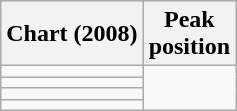<table class="wikitable sortable">
<tr>
<th align="left">Chart (2008)</th>
<th align="center">Peak<br>position</th>
</tr>
<tr>
<td></td>
</tr>
<tr>
<td></td>
</tr>
<tr>
<td></td>
</tr>
<tr>
<td></td>
</tr>
</table>
